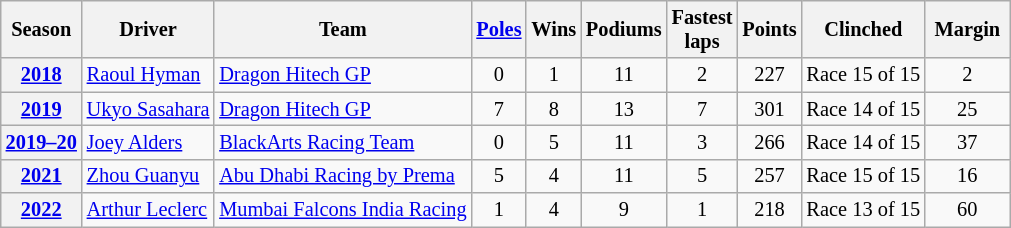<table class="wikitable" style="font-size:85%; text-align:center;">
<tr>
<th scope=col>Season</th>
<th scope=col>Driver</th>
<th scope=col>Team</th>
<th scope=col><a href='#'>Poles</a></th>
<th scope=col>Wins</th>
<th scope=col>Podiums</th>
<th scope=col width="40">Fastest laps</th>
<th scope=col>Points</th>
<th scope=col>Clinched</th>
<th scope=col width="50">Margin</th>
</tr>
<tr>
<th><a href='#'>2018</a></th>
<td align=left> <a href='#'>Raoul Hyman</a></td>
<td align=left> <a href='#'>Dragon Hitech GP</a></td>
<td>0</td>
<td>1</td>
<td>11</td>
<td>2</td>
<td>227</td>
<td>Race 15 of 15</td>
<td>2</td>
</tr>
<tr>
<th><a href='#'>2019</a></th>
<td align=left> <a href='#'>Ukyo Sasahara</a></td>
<td align=left> <a href='#'>Dragon Hitech GP</a></td>
<td>7</td>
<td>8</td>
<td>13</td>
<td>7</td>
<td>301</td>
<td>Race 14 of 15</td>
<td>25</td>
</tr>
<tr>
<th><a href='#'>2019–20</a></th>
<td align=left> <a href='#'>Joey Alders</a></td>
<td align=left> <a href='#'>BlackArts Racing Team</a></td>
<td>0</td>
<td>5</td>
<td>11</td>
<td>3</td>
<td>266</td>
<td>Race 14 of 15</td>
<td>37</td>
</tr>
<tr>
<th><a href='#'>2021</a></th>
<td align=left> <a href='#'>Zhou Guanyu</a></td>
<td align=left> <a href='#'>Abu Dhabi Racing by Prema</a></td>
<td>5</td>
<td>4</td>
<td>11</td>
<td>5</td>
<td>257</td>
<td>Race 15 of 15</td>
<td>16</td>
</tr>
<tr>
<th><a href='#'>2022</a></th>
<td align=left> <a href='#'>Arthur Leclerc</a></td>
<td align=left> <a href='#'>Mumbai Falcons India Racing</a></td>
<td>1</td>
<td>4</td>
<td>9</td>
<td>1</td>
<td>218</td>
<td>Race 13 of 15</td>
<td>60</td>
</tr>
</table>
